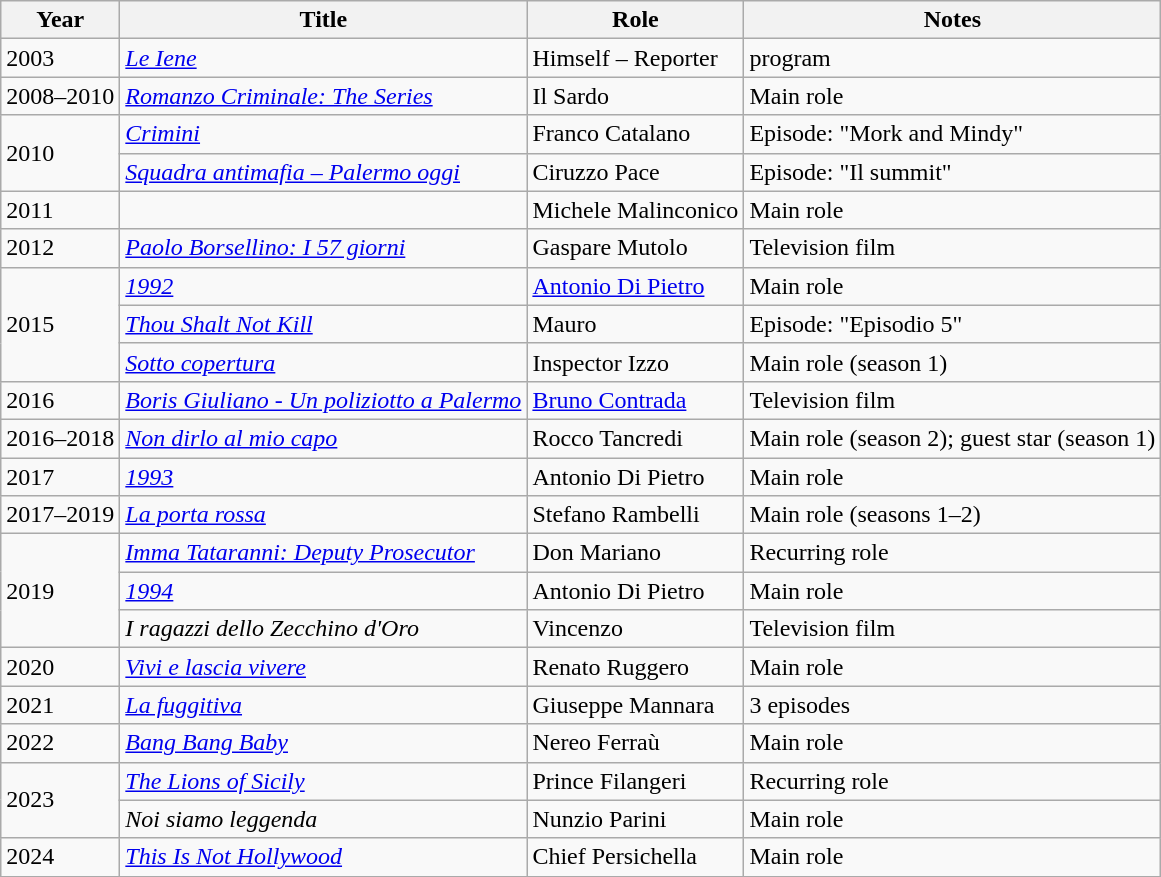<table class="wikitable sortable">
<tr>
<th>Year</th>
<th>Title</th>
<th>Role</th>
<th class=unsortable>Notes</th>
</tr>
<tr>
<td>2003</td>
<td><em><a href='#'>Le Iene</a></em></td>
<td>Himself – Reporter</td>
<td> program</td>
</tr>
<tr>
<td>2008–2010</td>
<td><em><a href='#'>Romanzo Criminale: The Series</a></em></td>
<td>Il Sardo</td>
<td>Main role</td>
</tr>
<tr>
<td rowspan=2>2010</td>
<td><em><a href='#'>Crimini</a></em></td>
<td>Franco Catalano</td>
<td>Episode: "Mork and Mindy"</td>
</tr>
<tr>
<td><em><a href='#'>Squadra antimafia – Palermo oggi</a></em></td>
<td>Ciruzzo Pace</td>
<td>Episode: "Il summit"</td>
</tr>
<tr>
<td>2011</td>
<td></td>
<td>Michele Malinconico</td>
<td>Main role</td>
</tr>
<tr>
<td>2012</td>
<td><em><a href='#'>Paolo Borsellino: I 57 giorni</a></em></td>
<td>Gaspare Mutolo</td>
<td>Television film</td>
</tr>
<tr>
<td rowspan=3>2015</td>
<td><em><a href='#'>1992</a></em></td>
<td><a href='#'>Antonio Di Pietro</a></td>
<td>Main role</td>
</tr>
<tr>
<td><em><a href='#'>Thou Shalt Not Kill</a></em></td>
<td>Mauro</td>
<td>Episode: "Episodio 5"</td>
</tr>
<tr>
<td><em><a href='#'>Sotto copertura</a></em></td>
<td>Inspector Izzo</td>
<td>Main role (season 1)</td>
</tr>
<tr>
<td>2016</td>
<td><em><a href='#'>Boris Giuliano - Un poliziotto a Palermo</a></em></td>
<td><a href='#'>Bruno Contrada</a></td>
<td>Television film</td>
</tr>
<tr>
<td>2016–2018</td>
<td><em><a href='#'>Non dirlo al mio capo</a></em></td>
<td>Rocco Tancredi</td>
<td>Main role (season 2); guest star (season 1)</td>
</tr>
<tr>
<td>2017</td>
<td><em><a href='#'>1993</a></em></td>
<td>Antonio Di Pietro</td>
<td>Main role</td>
</tr>
<tr>
<td>2017–2019</td>
<td><em><a href='#'>La porta rossa</a></em></td>
<td>Stefano Rambelli</td>
<td>Main role (seasons 1–2)</td>
</tr>
<tr>
<td rowspan=3>2019</td>
<td><em><a href='#'>Imma Tataranni: Deputy Prosecutor</a></em></td>
<td>Don Mariano</td>
<td>Recurring role</td>
</tr>
<tr>
<td><em><a href='#'>1994</a></em></td>
<td>Antonio Di Pietro</td>
<td>Main role</td>
</tr>
<tr>
<td><em>I ragazzi dello Zecchino d'Oro</em></td>
<td>Vincenzo</td>
<td>Television film</td>
</tr>
<tr>
<td>2020</td>
<td><em><a href='#'>Vivi e lascia vivere</a></em></td>
<td>Renato Ruggero</td>
<td>Main role</td>
</tr>
<tr>
<td>2021</td>
<td><em><a href='#'>La fuggitiva</a></em></td>
<td>Giuseppe Mannara</td>
<td>3 episodes</td>
</tr>
<tr>
<td>2022</td>
<td><em><a href='#'>Bang Bang Baby</a></em></td>
<td>Nereo Ferraù</td>
<td>Main role</td>
</tr>
<tr>
<td rowspan=2>2023</td>
<td><em><a href='#'>The Lions of Sicily</a></em></td>
<td>Prince Filangeri</td>
<td>Recurring role</td>
</tr>
<tr>
<td><em>Noi siamo leggenda</em></td>
<td>Nunzio Parini</td>
<td>Main role</td>
</tr>
<tr>
<td>2024</td>
<td><em><a href='#'>This Is Not Hollywood</a></em></td>
<td>Chief Persichella</td>
<td>Main role</td>
</tr>
</table>
